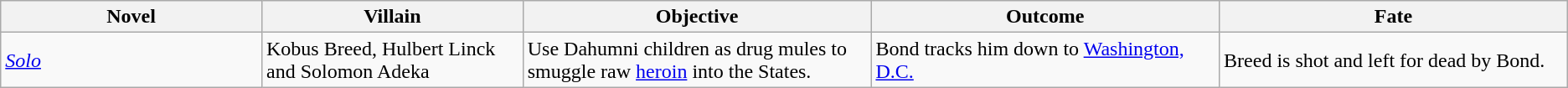<table class="wikitable">
<tr>
<th style="width: 16.5%">Novel</th>
<th style="width: 16.5%">Villain</th>
<th style="width: 22%">Objective</th>
<th style="width: 22%">Outcome</th>
<th style="width: 22%">Fate</th>
</tr>
<tr>
<td rowspan="3"><em><a href='#'>Solo</a></em></td>
<td>Kobus Breed, Hulbert Linck and Solomon Adeka</td>
<td>Use Dahumni children as drug mules to smuggle raw <a href='#'>heroin</a> into the States.</td>
<td>Bond tracks him down to <a href='#'>Washington, D.C.</a></td>
<td>Breed is shot and left for dead by Bond.</td>
</tr>
</table>
